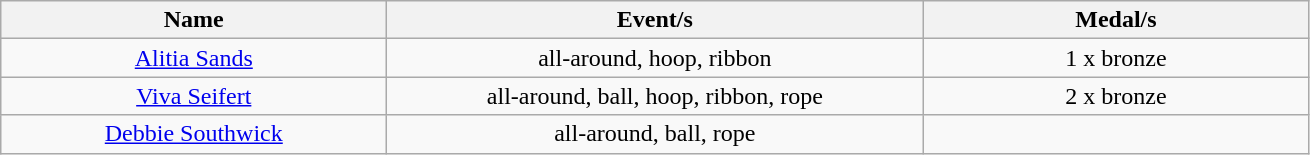<table class="wikitable" style="text-align: center">
<tr>
<th width=250>Name</th>
<th width=350>Event/s</th>
<th width=250>Medal/s</th>
</tr>
<tr>
<td><a href='#'>Alitia Sands</a></td>
<td>all-around, hoop, ribbon</td>
<td>1 x bronze</td>
</tr>
<tr>
<td><a href='#'>Viva Seifert</a></td>
<td>all-around, ball, hoop, ribbon, rope</td>
<td>2 x bronze</td>
</tr>
<tr>
<td><a href='#'>Debbie Southwick</a></td>
<td>all-around, ball, rope</td>
<td></td>
</tr>
</table>
